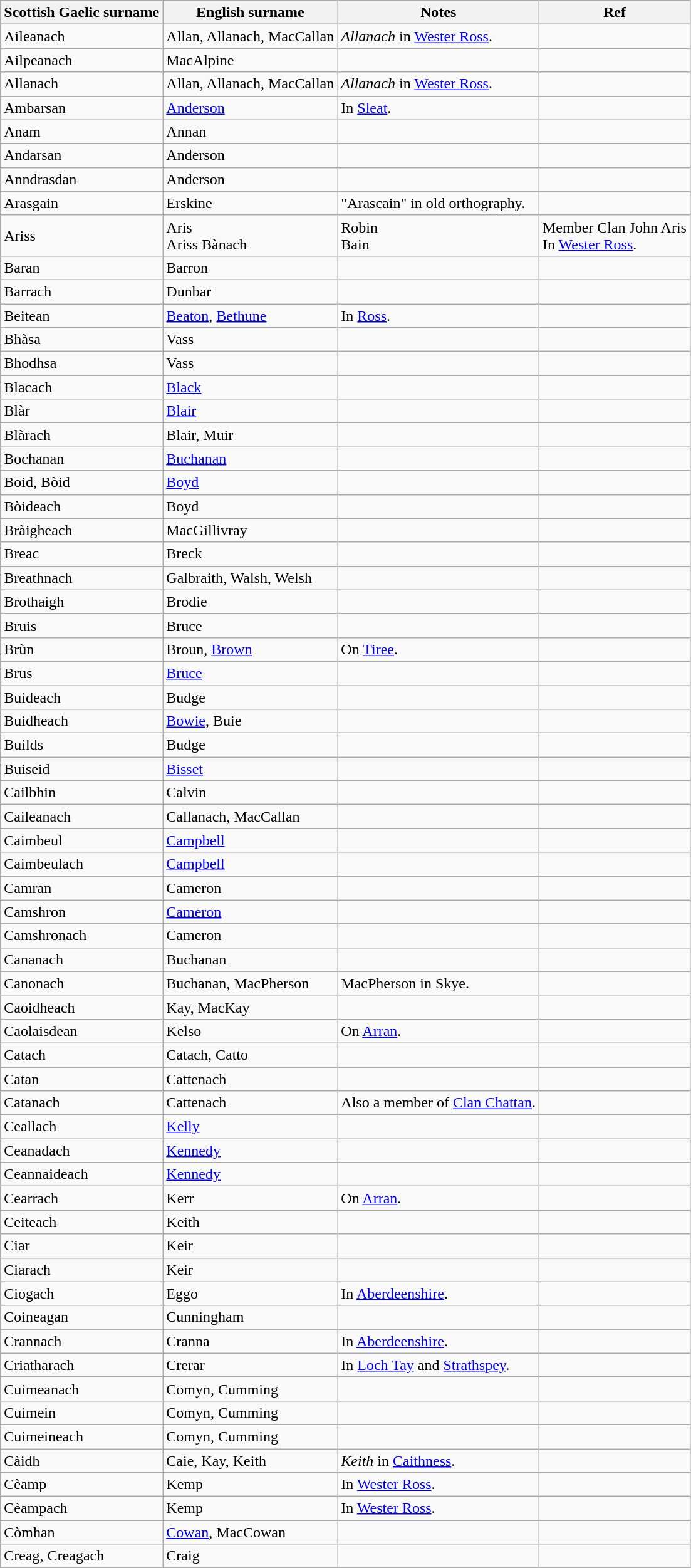<table class="wikitable sortable">
<tr>
<th>Scottish Gaelic surname</th>
<th>English surname</th>
<th>Notes</th>
<th>Ref<br> </th>
</tr>
<tr>
<td>Aileanach</td>
<td>Allan, Allanach, MacCallan</td>
<td><em>Allanach</em> in <a href='#'>Wester Ross</a>.</td>
<td></td>
</tr>
<tr>
<td>Ailpeanach</td>
<td>MacAlpine</td>
<td></td>
<td></td>
</tr>
<tr>
<td>Allanach</td>
<td>Allan, Allanach, MacCallan</td>
<td><em>Allanach</em> in <a href='#'>Wester Ross</a>.</td>
<td></td>
</tr>
<tr>
<td>Ambarsan</td>
<td><a href='#'>Anderson</a></td>
<td>In <a href='#'>Sleat</a>.</td>
<td></td>
</tr>
<tr>
<td>Anam</td>
<td>Annan</td>
<td></td>
<td></td>
</tr>
<tr>
<td>Andarsan</td>
<td>Anderson</td>
<td></td>
<td></td>
</tr>
<tr>
<td>Anndrasdan</td>
<td>Anderson</td>
<td></td>
<td></td>
</tr>
<tr>
<td>Arasgain</td>
<td>Erskine</td>
<td>"Arascain" in old orthography.</td>
<td></td>
</tr>
<tr>
<td>Ariss </td>
<td>Aris<br>Ariss Bànach</td>
<td>Robin<br>Bain</td>
<td>Member Clan John Aris<br>In <a href='#'>Wester Ross</a>.</td>
</tr>
<tr>
<td>Baran</td>
<td>Barron</td>
<td></td>
<td></td>
</tr>
<tr>
<td>Barrach</td>
<td>Dunbar</td>
<td></td>
<td></td>
</tr>
<tr>
<td>Beitean</td>
<td><a href='#'>Beaton</a>, <a href='#'>Bethune</a></td>
<td>In <a href='#'>Ross</a>.</td>
<td></td>
</tr>
<tr>
<td>Bhàsa</td>
<td>Vass</td>
<td></td>
<td></td>
</tr>
<tr>
<td>Bhodhsa</td>
<td>Vass</td>
<td></td>
<td></td>
</tr>
<tr>
<td>Blacach</td>
<td><a href='#'>Black</a></td>
<td></td>
<td></td>
</tr>
<tr>
<td>Blàr</td>
<td><a href='#'>Blair</a></td>
<td></td>
<td></td>
</tr>
<tr>
<td>Blàrach</td>
<td>Blair, Muir</td>
<td></td>
<td></td>
</tr>
<tr>
<td>Bochanan</td>
<td><a href='#'>Buchanan</a></td>
<td></td>
<td></td>
</tr>
<tr>
<td>Boid, Bòid</td>
<td><a href='#'>Boyd</a></td>
<td></td>
<td></td>
</tr>
<tr>
<td>Bòideach</td>
<td>Boyd</td>
<td></td>
<td></td>
</tr>
<tr>
<td>Bràigheach</td>
<td>MacGillivray</td>
<td></td>
<td></td>
</tr>
<tr>
<td>Breac</td>
<td>Breck</td>
<td></td>
<td></td>
</tr>
<tr>
<td>Breathnach</td>
<td>Galbraith, Walsh, Welsh</td>
<td></td>
<td></td>
</tr>
<tr>
<td>Brothaigh</td>
<td>Brodie</td>
<td></td>
<td></td>
</tr>
<tr>
<td>Bruis</td>
<td>Bruce</td>
<td></td>
<td></td>
</tr>
<tr>
<td>Brùn</td>
<td>Broun, <a href='#'>Brown</a></td>
<td>On <a href='#'>Tiree</a>.</td>
<td></td>
</tr>
<tr>
<td>Brus</td>
<td><a href='#'>Bruce</a></td>
<td></td>
<td></td>
</tr>
<tr>
<td>Buideach</td>
<td>Budge</td>
<td></td>
<td></td>
</tr>
<tr>
<td>Buidheach</td>
<td><a href='#'>Bowie</a>, Buie</td>
<td></td>
<td></td>
</tr>
<tr>
<td>Builds</td>
<td>Budge</td>
<td></td>
<td></td>
</tr>
<tr>
<td>Buiseid</td>
<td><a href='#'>Bisset</a></td>
<td></td>
<td></td>
</tr>
<tr>
<td>Cailbhin</td>
<td>Calvin</td>
<td></td>
<td></td>
</tr>
<tr>
<td>Caileanach</td>
<td>Callanach, MacCallan</td>
<td></td>
<td></td>
</tr>
<tr>
<td>Caimbeul</td>
<td><a href='#'>Campbell</a></td>
<td></td>
<td></td>
</tr>
<tr>
<td>Caimbeulach</td>
<td><a href='#'>Campbell</a></td>
<td></td>
<td></td>
</tr>
<tr>
<td>Camran</td>
<td>Cameron</td>
<td></td>
<td></td>
</tr>
<tr>
<td>Camshron</td>
<td><a href='#'>Cameron</a></td>
<td></td>
<td></td>
</tr>
<tr>
<td>Camshronach</td>
<td>Cameron</td>
<td></td>
<td></td>
</tr>
<tr>
<td>Cananach</td>
<td>Buchanan</td>
<td></td>
<td></td>
</tr>
<tr>
<td>Canonach</td>
<td>Buchanan, MacPherson</td>
<td>MacPherson in Skye.</td>
<td></td>
</tr>
<tr>
<td>Caoidheach</td>
<td>Kay, MacKay</td>
<td></td>
<td></td>
</tr>
<tr>
<td>Caolaisdean</td>
<td>Kelso</td>
<td>On <a href='#'>Arran</a>.</td>
<td></td>
</tr>
<tr>
<td>Catach</td>
<td>Catach, Catto</td>
<td></td>
<td></td>
</tr>
<tr>
<td>Catan</td>
<td>Cattenach</td>
<td></td>
<td></td>
</tr>
<tr>
<td>Catanach</td>
<td>Cattenach</td>
<td>Also a member of <a href='#'>Clan Chattan</a>.</td>
<td></td>
</tr>
<tr>
<td>Ceallach</td>
<td><a href='#'>Kelly</a></td>
<td></td>
<td></td>
</tr>
<tr>
<td>Ceanadach</td>
<td><a href='#'>Kennedy</a></td>
<td></td>
<td></td>
</tr>
<tr>
<td>Ceannaideach</td>
<td><a href='#'>Kennedy</a></td>
<td></td>
<td></td>
</tr>
<tr>
<td>Cearrach</td>
<td>Kerr</td>
<td>On <a href='#'>Arran</a>.</td>
<td></td>
</tr>
<tr>
<td>Ceiteach</td>
<td>Keith</td>
<td></td>
<td></td>
</tr>
<tr>
<td>Ciar</td>
<td>Keir</td>
<td></td>
<td></td>
</tr>
<tr>
<td>Ciarach</td>
<td>Keir</td>
<td></td>
<td></td>
</tr>
<tr>
<td>Ciogach</td>
<td>Eggo</td>
<td>In <a href='#'>Aberdeenshire</a>.</td>
<td></td>
</tr>
<tr>
<td>Coineagan</td>
<td>Cunningham</td>
<td></td>
<td></td>
</tr>
<tr>
<td>Crannach</td>
<td>Cranna</td>
<td>In <a href='#'>Aberdeenshire</a>.</td>
<td></td>
</tr>
<tr>
<td>Criatharach</td>
<td>Crerar</td>
<td>In <a href='#'>Loch Tay</a> and <a href='#'>Strathspey</a>.</td>
<td></td>
</tr>
<tr>
<td>Cuimeanach</td>
<td>Comyn, Cumming</td>
<td></td>
<td></td>
</tr>
<tr>
<td>Cuimein</td>
<td>Comyn, Cumming</td>
<td></td>
<td></td>
</tr>
<tr>
<td>Cuimeineach</td>
<td>Comyn, Cumming</td>
<td></td>
<td></td>
</tr>
<tr>
<td>Càidh</td>
<td>Caie, Kay, Keith</td>
<td><em>Keith</em> in <a href='#'>Caithness</a>.</td>
<td></td>
</tr>
<tr>
<td>Cèamp</td>
<td>Kemp</td>
<td>In <a href='#'>Wester Ross</a>.</td>
<td></td>
</tr>
<tr>
<td>Cèampach</td>
<td>Kemp</td>
<td>In <a href='#'>Wester Ross</a>.</td>
<td></td>
</tr>
<tr>
<td>Còmhan</td>
<td><a href='#'>Cowan</a>, MacCowan</td>
<td></td>
<td></td>
</tr>
<tr>
<td>Creag, Creagach</td>
<td>Craig</td>
<td></td>
<td></td>
</tr>
</table>
